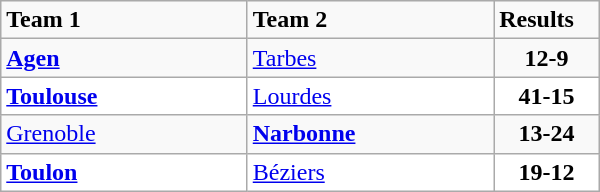<table class="wikitable" width=400>
<tr>
<td width="120"><strong>Team 1</strong></td>
<td width="120"><strong>Team 2</strong></td>
<td width="60"><strong>Results</strong></td>
</tr>
<tr>
<td width=150><strong><a href='#'>Agen</a></strong></td>
<td width=150><a href='#'>Tarbes</a></td>
<td align="center"><strong>12-9</strong></td>
</tr>
<tr bgcolor="white">
<td><strong><a href='#'>Toulouse</a></strong></td>
<td><a href='#'>Lourdes</a></td>
<td align="center"><strong>41-15</strong></td>
</tr>
<tr>
<td><a href='#'>Grenoble</a></td>
<td><strong><a href='#'>Narbonne</a></strong></td>
<td align="center"><strong>13-24</strong></td>
</tr>
<tr bgcolor="white">
<td><strong><a href='#'>Toulon</a></strong></td>
<td><a href='#'>Béziers</a></td>
<td align="center"><strong>19-12</strong></td>
</tr>
</table>
